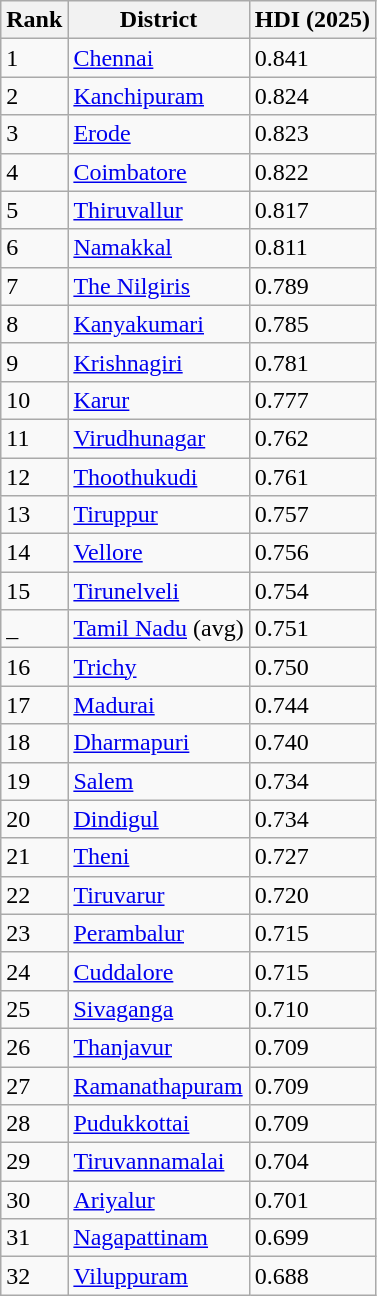<table class="wikitable sortable">
<tr>
<th>Rank</th>
<th>District</th>
<th>HDI (2025)</th>
</tr>
<tr>
<td>1</td>
<td><a href='#'>Chennai</a></td>
<td>0.841</td>
</tr>
<tr>
<td>2</td>
<td><a href='#'>Kanchipuram</a></td>
<td>0.824</td>
</tr>
<tr>
<td>3</td>
<td><a href='#'>Erode</a></td>
<td>0.823</td>
</tr>
<tr>
<td>4</td>
<td><a href='#'>Coimbatore</a></td>
<td>0.822</td>
</tr>
<tr>
<td>5</td>
<td><a href='#'>Thiruvallur</a></td>
<td>0.817</td>
</tr>
<tr>
<td>6</td>
<td><a href='#'>Namakkal</a></td>
<td>0.811</td>
</tr>
<tr>
<td>7</td>
<td><a href='#'>The Nilgiris</a></td>
<td>0.789</td>
</tr>
<tr>
<td>8</td>
<td><a href='#'>Kanyakumari</a></td>
<td>0.785</td>
</tr>
<tr>
<td>9</td>
<td><a href='#'>Krishnagiri</a></td>
<td>0.781</td>
</tr>
<tr>
<td>10</td>
<td><a href='#'>Karur</a></td>
<td>0.777</td>
</tr>
<tr>
<td>11</td>
<td><a href='#'>Virudhunagar</a></td>
<td>0.762</td>
</tr>
<tr>
<td>12</td>
<td><a href='#'>Thoothukudi</a></td>
<td>0.761</td>
</tr>
<tr>
<td>13</td>
<td><a href='#'>Tiruppur</a></td>
<td>0.757</td>
</tr>
<tr>
<td>14</td>
<td><a href='#'>Vellore</a></td>
<td>0.756</td>
</tr>
<tr>
<td>15</td>
<td><a href='#'>Tirunelveli</a></td>
<td>0.754</td>
</tr>
<tr>
<td>_</td>
<td><a href='#'>Tamil Nadu</a> (avg)</td>
<td>0.751</td>
</tr>
<tr>
<td>16</td>
<td><a href='#'>Trichy</a></td>
<td>0.750</td>
</tr>
<tr>
<td>17</td>
<td><a href='#'>Madurai</a></td>
<td>0.744</td>
</tr>
<tr>
<td>18</td>
<td><a href='#'>Dharmapuri</a></td>
<td>0.740</td>
</tr>
<tr>
<td>19</td>
<td><a href='#'>Salem</a></td>
<td>0.734</td>
</tr>
<tr>
<td>20</td>
<td><a href='#'>Dindigul</a></td>
<td>0.734</td>
</tr>
<tr>
<td>21</td>
<td><a href='#'>Theni</a></td>
<td>0.727</td>
</tr>
<tr>
<td>22</td>
<td><a href='#'>Tiruvarur</a></td>
<td>0.720</td>
</tr>
<tr>
<td>23</td>
<td><a href='#'>Perambalur</a></td>
<td>0.715</td>
</tr>
<tr>
<td>24</td>
<td><a href='#'>Cuddalore</a></td>
<td>0.715</td>
</tr>
<tr>
<td>25</td>
<td><a href='#'>Sivaganga</a></td>
<td>0.710</td>
</tr>
<tr>
<td>26</td>
<td><a href='#'>Thanjavur</a></td>
<td>0.709</td>
</tr>
<tr>
<td>27</td>
<td><a href='#'>Ramanathapuram</a></td>
<td>0.709</td>
</tr>
<tr>
<td>28</td>
<td><a href='#'>Pudukkottai</a></td>
<td>0.709</td>
</tr>
<tr>
<td>29</td>
<td><a href='#'>Tiruvannamalai</a></td>
<td>0.704</td>
</tr>
<tr>
<td>30</td>
<td><a href='#'>Ariyalur</a></td>
<td>0.701</td>
</tr>
<tr>
<td>31</td>
<td><a href='#'>Nagapattinam</a></td>
<td>0.699</td>
</tr>
<tr>
<td>32</td>
<td><a href='#'>Viluppuram</a></td>
<td>0.688</td>
</tr>
</table>
